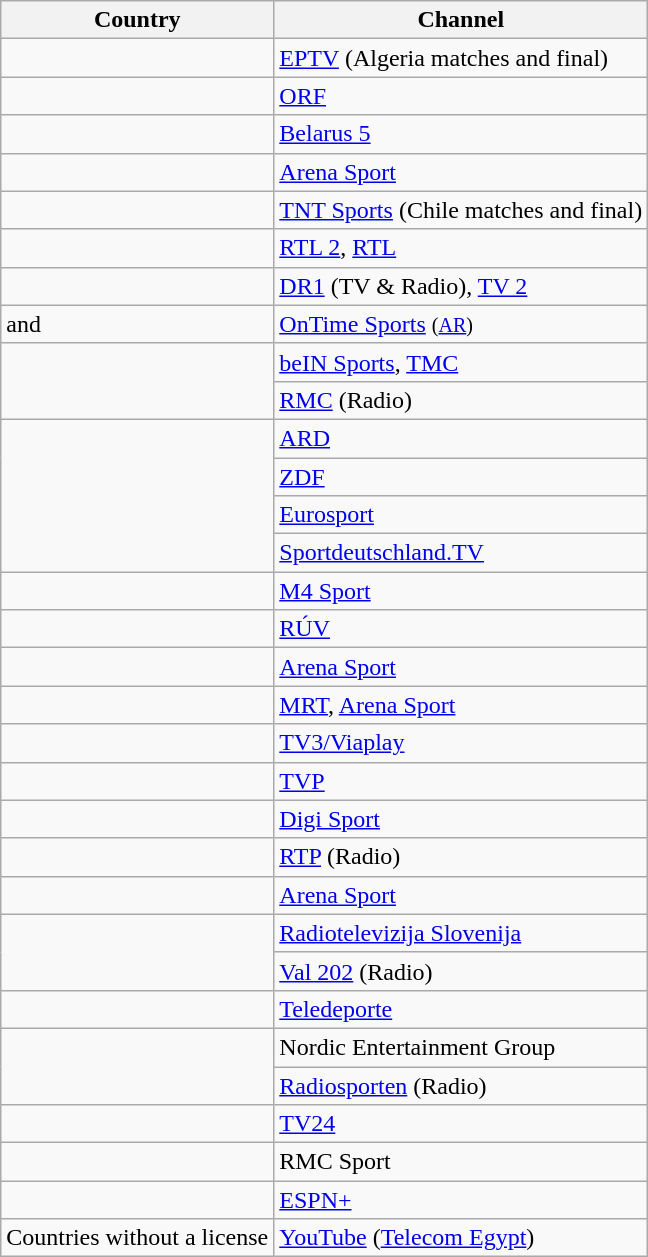<table class="wikitable sortable">
<tr>
<th>Country</th>
<th>Channel</th>
</tr>
<tr>
<td></td>
<td><a href='#'>EPTV</a> (Algeria matches and final)</td>
</tr>
<tr>
<td></td>
<td><a href='#'>ORF</a></td>
</tr>
<tr>
<td></td>
<td><a href='#'>Belarus 5</a></td>
</tr>
<tr>
<td></td>
<td><a href='#'>Arena Sport</a></td>
</tr>
<tr>
<td></td>
<td><a href='#'>TNT Sports</a> (Chile matches and final)</td>
</tr>
<tr>
<td></td>
<td><a href='#'>RTL 2</a>, <a href='#'>RTL</a></td>
</tr>
<tr>
<td></td>
<td><a href='#'>DR1</a> (TV & Radio), <a href='#'>TV 2</a></td>
</tr>
<tr>
<td> and </td>
<td><a href='#'>OnTime Sports</a> <small>(<a href='#'>AR</a>)</small></td>
</tr>
<tr>
<td rowspan="2"></td>
<td><a href='#'>beIN Sports</a>, <a href='#'>TMC</a></td>
</tr>
<tr>
<td><a href='#'>RMC</a> (Radio)</td>
</tr>
<tr>
<td rowspan="4"></td>
<td><a href='#'>ARD</a></td>
</tr>
<tr>
<td><a href='#'>ZDF</a></td>
</tr>
<tr>
<td><a href='#'>Eurosport</a></td>
</tr>
<tr>
<td><a href='#'>Sportdeutschland.TV</a></td>
</tr>
<tr>
<td></td>
<td><a href='#'>M4 Sport</a></td>
</tr>
<tr>
<td></td>
<td><a href='#'>RÚV</a></td>
</tr>
<tr>
<td></td>
<td><a href='#'>Arena Sport</a></td>
</tr>
<tr>
<td></td>
<td><a href='#'>MRT</a>, <a href='#'>Arena Sport</a></td>
</tr>
<tr>
<td></td>
<td><a href='#'>TV3/Viaplay</a></td>
</tr>
<tr>
<td></td>
<td><a href='#'>TVP</a></td>
</tr>
<tr>
<td></td>
<td><a href='#'>Digi Sport</a></td>
</tr>
<tr>
<td></td>
<td><a href='#'>RTP</a> (Radio)</td>
</tr>
<tr>
<td></td>
<td><a href='#'>Arena Sport</a></td>
</tr>
<tr>
<td rowspan=2></td>
<td><a href='#'>Radiotelevizija Slovenija</a></td>
</tr>
<tr>
<td><a href='#'>Val 202</a> (Radio)</td>
</tr>
<tr>
<td></td>
<td><a href='#'>Teledeporte</a></td>
</tr>
<tr>
<td rowspan=2></td>
<td>Nordic Entertainment Group</td>
</tr>
<tr>
<td><a href='#'>Radiosporten</a> (Radio)</td>
</tr>
<tr>
<td></td>
<td><a href='#'>TV24</a></td>
</tr>
<tr>
<td></td>
<td>RMC Sport</td>
</tr>
<tr>
<td></td>
<td><a href='#'>ESPN+</a></td>
</tr>
<tr>
<td>Countries without a license</td>
<td><a href='#'>YouTube</a> (<a href='#'>Telecom Egypt</a>)</td>
</tr>
</table>
